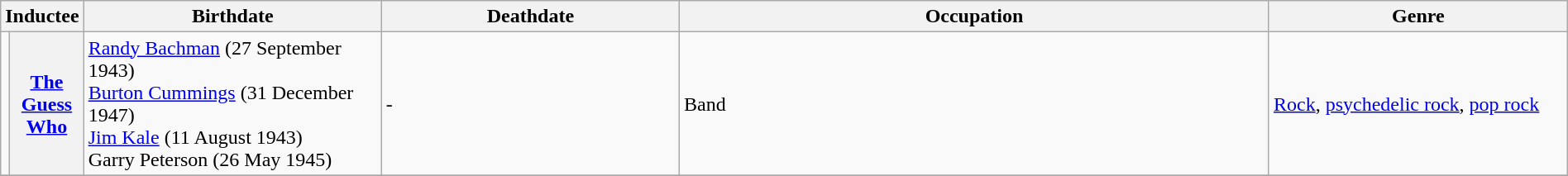<table class="wikitable" width="100%">
<tr>
<th colspan=2>Inductee</th>
<th width="20%">Birthdate</th>
<th width="20%">Deathdate</th>
<th width="40%">Occupation</th>
<th width="40%">Genre</th>
</tr>
<tr>
<td></td>
<th><a href='#'>The Guess Who</a></th>
<td><a href='#'>Randy Bachman</a> (27 September 1943) <br> <a href='#'>Burton Cummings</a> (31 December 1947) <br> <a href='#'>Jim Kale</a> (11 August 1943) <br> Garry Peterson (26 May 1945)</td>
<td>-</td>
<td>Band</td>
<td><a href='#'>Rock</a>, <a href='#'>psychedelic rock</a>, <a href='#'>pop rock</a></td>
</tr>
<tr>
</tr>
</table>
